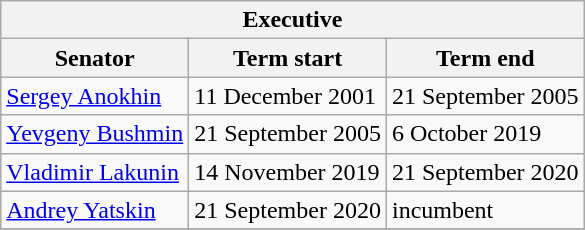<table class="wikitable sortable">
<tr>
<th colspan=3>Executive</th>
</tr>
<tr>
<th>Senator</th>
<th>Term start</th>
<th>Term end</th>
</tr>
<tr>
<td><a href='#'>Sergey Anokhin</a></td>
<td>11 December 2001</td>
<td>21 September 2005</td>
</tr>
<tr>
<td><a href='#'>Yevgeny Bushmin</a></td>
<td>21 September 2005</td>
<td>6 October 2019</td>
</tr>
<tr>
<td><a href='#'>Vladimir Lakunin</a></td>
<td>14 November 2019</td>
<td>21 September 2020</td>
</tr>
<tr>
<td><a href='#'>Andrey Yatskin</a></td>
<td>21 September 2020</td>
<td>incumbent</td>
</tr>
<tr>
</tr>
</table>
